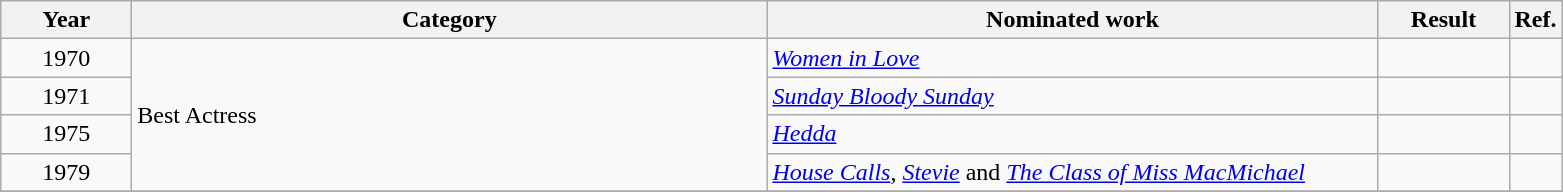<table class="wikitable">
<tr>
<th scope="col" style="width:5em;">Year</th>
<th scope="col" style="width:26em;">Category</th>
<th scope="col" style="width:25em;">Nominated work</th>
<th scope="col" style="width:5em;">Result</th>
<th>Ref.</th>
</tr>
<tr>
<td style="text-align:center;">1970</td>
<td rowspan="4">Best Actress</td>
<td><a href='#'><em>Women in Love</em></a></td>
<td></td>
<td></td>
</tr>
<tr>
<td style="text-align:center;">1971</td>
<td><a href='#'><em>Sunday Bloody Sunday</em></a></td>
<td></td>
<td></td>
</tr>
<tr>
<td style="text-align:center;">1975</td>
<td><a href='#'><em>Hedda</em></a></td>
<td></td>
<td></td>
</tr>
<tr>
<td style="text-align:center;">1979</td>
<td><a href='#'><em>House Calls</em></a>, <a href='#'><em>Stevie</em></a> and <em><a href='#'>The Class of Miss MacMichael</a></em></td>
<td></td>
<td></td>
</tr>
<tr>
</tr>
</table>
